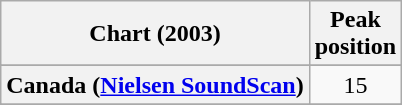<table class="wikitable sortable plainrowheaders" style="text-align:center">
<tr>
<th>Chart (2003)</th>
<th>Peak<br>position</th>
</tr>
<tr>
</tr>
<tr>
</tr>
<tr>
</tr>
<tr>
</tr>
<tr>
<th scope="row">Canada (<a href='#'>Nielsen SoundScan</a>)</th>
<td>15</td>
</tr>
<tr>
</tr>
<tr>
</tr>
<tr>
</tr>
<tr>
</tr>
<tr>
</tr>
<tr>
</tr>
<tr>
</tr>
<tr>
</tr>
<tr>
</tr>
<tr>
</tr>
<tr>
</tr>
<tr>
</tr>
<tr>
</tr>
<tr>
</tr>
</table>
